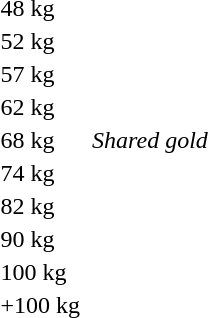<table>
<tr>
<td>48 kg</td>
<td></td>
<td></td>
<td></td>
</tr>
<tr>
<td>52 kg</td>
<td></td>
<td></td>
<td></td>
</tr>
<tr>
<td>57 kg</td>
<td></td>
<td></td>
<td></td>
</tr>
<tr>
<td>62 kg</td>
<td></td>
<td></td>
<td></td>
</tr>
<tr>
<td rowspan=2>68 kg</td>
<td></td>
<td rowspan=2><em>Shared gold</em></td>
<td rowspan=2></td>
</tr>
<tr>
<td></td>
</tr>
<tr>
<td>74 kg</td>
<td></td>
<td></td>
<td></td>
</tr>
<tr>
<td>82 kg</td>
<td></td>
<td></td>
<td></td>
</tr>
<tr>
<td>90 kg</td>
<td></td>
<td></td>
<td></td>
</tr>
<tr>
<td>100 kg</td>
<td></td>
<td></td>
<td></td>
</tr>
<tr>
<td>+100 kg</td>
<td></td>
<td></td>
<td></td>
</tr>
</table>
